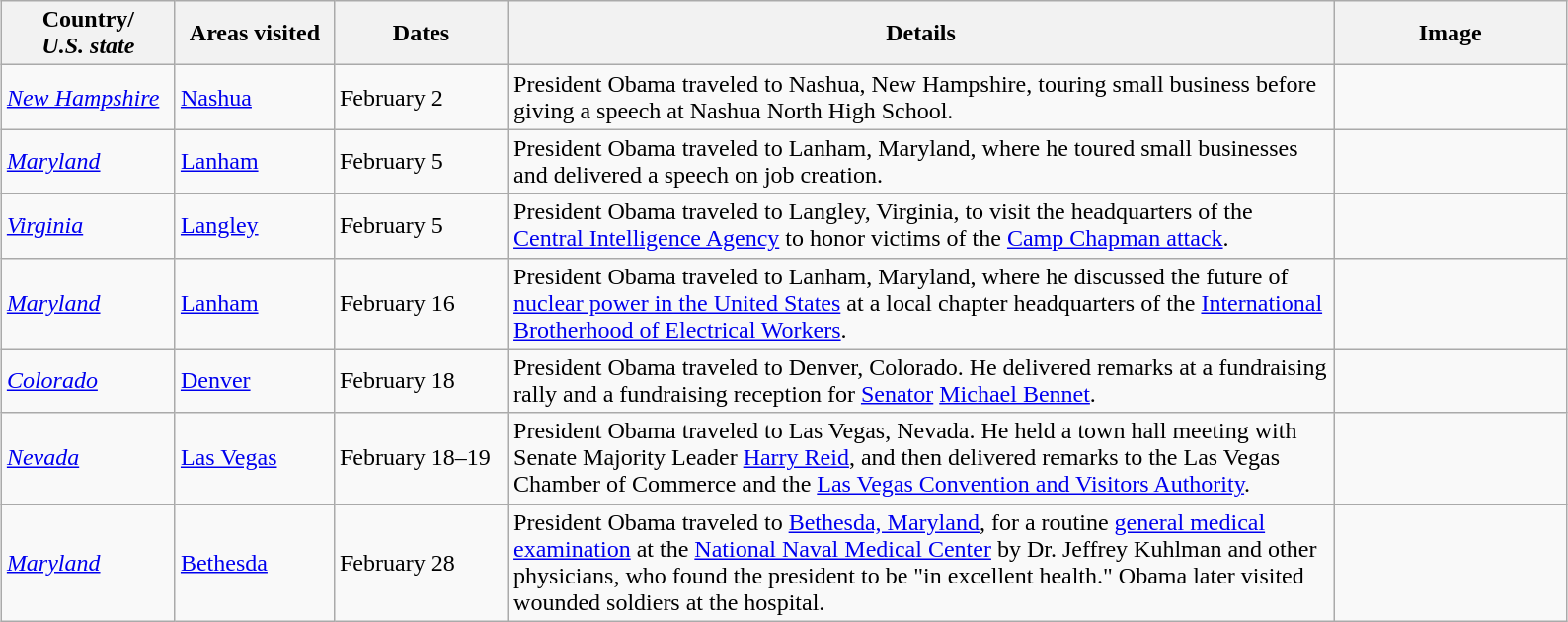<table class="wikitable" style="margin: 1em auto 1em auto">
<tr>
<th width=110>Country/<br><em>U.S. state</em></th>
<th width=100>Areas visited</th>
<th width=110>Dates</th>
<th width=550>Details</th>
<th width=150>Image</th>
</tr>
<tr>
<td> <em><a href='#'>New Hampshire</a></em></td>
<td><a href='#'>Nashua</a></td>
<td>February 2</td>
<td>President Obama traveled to Nashua, New Hampshire, touring small business before giving a speech at Nashua North High School.</td>
<td></td>
</tr>
<tr>
<td> <em><a href='#'>Maryland</a></em></td>
<td><a href='#'>Lanham</a></td>
<td>February 5</td>
<td>President Obama traveled to Lanham, Maryland, where he toured small businesses and delivered a speech on job creation.</td>
<td></td>
</tr>
<tr>
<td> <em><a href='#'>Virginia</a></em></td>
<td><a href='#'>Langley</a></td>
<td>February 5</td>
<td>President Obama traveled to Langley, Virginia, to visit the headquarters of the <a href='#'>Central Intelligence Agency</a> to honor victims of the <a href='#'>Camp Chapman attack</a>.</td>
<td></td>
</tr>
<tr>
<td> <em><a href='#'>Maryland</a></em></td>
<td><a href='#'>Lanham</a></td>
<td>February 16</td>
<td>President Obama traveled to Lanham, Maryland, where he discussed the future of <a href='#'>nuclear power in the United States</a> at a local chapter headquarters of the <a href='#'>International Brotherhood of Electrical Workers</a>.</td>
<td></td>
</tr>
<tr>
<td> <em><a href='#'>Colorado</a></em></td>
<td><a href='#'>Denver</a></td>
<td>February 18</td>
<td>President Obama traveled to Denver, Colorado. He delivered remarks at a fundraising rally and a fundraising reception for <a href='#'>Senator</a> <a href='#'>Michael Bennet</a>.</td>
<td></td>
</tr>
<tr>
<td> <em><a href='#'>Nevada</a></em></td>
<td><a href='#'>Las Vegas</a></td>
<td>February 18–19</td>
<td>President Obama traveled to Las Vegas, Nevada. He held a town hall meeting with Senate Majority Leader <a href='#'>Harry Reid</a>, and then delivered remarks to the Las Vegas Chamber of Commerce and the <a href='#'>Las Vegas Convention and Visitors Authority</a>.</td>
<td></td>
</tr>
<tr>
<td> <em><a href='#'>Maryland</a></em></td>
<td><a href='#'>Bethesda</a></td>
<td>February 28</td>
<td>President Obama traveled to <a href='#'>Bethesda, Maryland</a>, for a routine <a href='#'>general medical examination</a> at the <a href='#'>National Naval Medical Center</a> by Dr. Jeffrey Kuhlman and other physicians, who found the president to be "in excellent health." Obama later visited wounded soldiers at the hospital.</td>
<td></td>
</tr>
</table>
